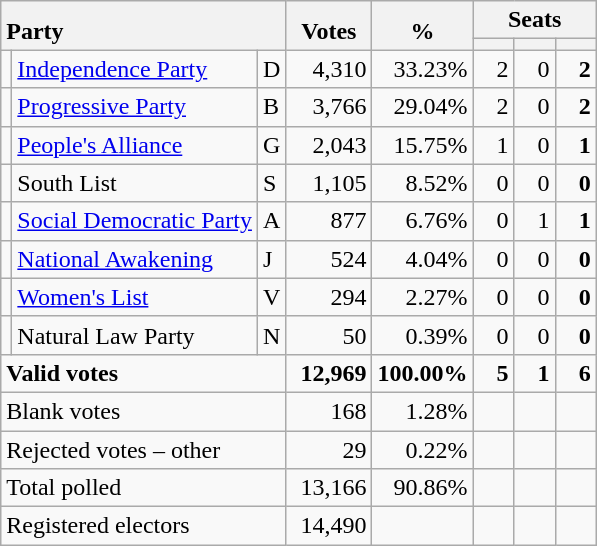<table class="wikitable" border="1" style="text-align:right;">
<tr>
<th style="text-align:left;" valign=bottom rowspan=2 colspan=3>Party</th>
<th align=center valign=bottom rowspan=2 width="50">Votes</th>
<th align=center valign=bottom rowspan=2 width="50">%</th>
<th colspan=3>Seats</th>
</tr>
<tr>
<th align=center valign=bottom width="20"><small></small></th>
<th align=center valign=bottom width="20"><small><a href='#'></a></small></th>
<th align=center valign=bottom width="20"><small></small></th>
</tr>
<tr>
<td></td>
<td align=left><a href='#'>Independence Party</a></td>
<td align=left>D</td>
<td>4,310</td>
<td>33.23%</td>
<td>2</td>
<td>0</td>
<td><strong>2</strong></td>
</tr>
<tr>
<td></td>
<td align=left><a href='#'>Progressive Party</a></td>
<td align=left>B</td>
<td>3,766</td>
<td>29.04%</td>
<td>2</td>
<td>0</td>
<td><strong>2</strong></td>
</tr>
<tr>
<td></td>
<td align=left><a href='#'>People's Alliance</a></td>
<td align=left>G</td>
<td>2,043</td>
<td>15.75%</td>
<td>1</td>
<td>0</td>
<td><strong>1</strong></td>
</tr>
<tr>
<td></td>
<td align=left>South List</td>
<td align=left>S</td>
<td>1,105</td>
<td>8.52%</td>
<td>0</td>
<td>0</td>
<td><strong>0</strong></td>
</tr>
<tr>
<td></td>
<td align=left><a href='#'>Social Democratic Party</a></td>
<td align=left>A</td>
<td>877</td>
<td>6.76%</td>
<td>0</td>
<td>1</td>
<td><strong>1</strong></td>
</tr>
<tr>
<td></td>
<td align=left><a href='#'>National Awakening</a></td>
<td align=left>J</td>
<td>524</td>
<td>4.04%</td>
<td>0</td>
<td>0</td>
<td><strong>0</strong></td>
</tr>
<tr>
<td></td>
<td align=left><a href='#'>Women's List</a></td>
<td align=left>V</td>
<td>294</td>
<td>2.27%</td>
<td>0</td>
<td>0</td>
<td><strong>0</strong></td>
</tr>
<tr>
<td></td>
<td align=left>Natural Law Party</td>
<td align=left>N</td>
<td>50</td>
<td>0.39%</td>
<td>0</td>
<td>0</td>
<td><strong>0</strong></td>
</tr>
<tr style="font-weight:bold">
<td align=left colspan=3>Valid votes</td>
<td>12,969</td>
<td>100.00%</td>
<td>5</td>
<td>1</td>
<td>6</td>
</tr>
<tr>
<td align=left colspan=3>Blank votes</td>
<td>168</td>
<td>1.28%</td>
<td></td>
<td></td>
<td></td>
</tr>
<tr>
<td align=left colspan=3>Rejected votes – other</td>
<td>29</td>
<td>0.22%</td>
<td></td>
<td></td>
<td></td>
</tr>
<tr>
<td align=left colspan=3>Total polled</td>
<td>13,166</td>
<td>90.86%</td>
<td></td>
<td></td>
<td></td>
</tr>
<tr>
<td align=left colspan=3>Registered electors</td>
<td>14,490</td>
<td></td>
<td></td>
<td></td>
<td></td>
</tr>
</table>
